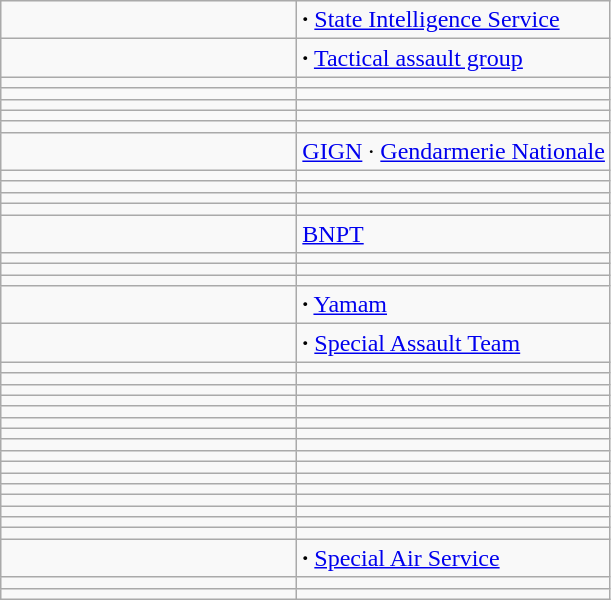<table class=wikitable>
<tr>
<td style=width:190px></td>
<td> <strong>·</strong> <a href='#'>State Intelligence Service</a></td>
</tr>
<tr>
<td></td>
<td> <strong>·</strong> <a href='#'>Tactical assault group</a></td>
</tr>
<tr>
<td></td>
<td></td>
</tr>
<tr>
<td></td>
<td></td>
</tr>
<tr>
<td></td>
<td></td>
</tr>
<tr>
<td></td>
<td></td>
</tr>
<tr>
<td></td>
<td></td>
</tr>
<tr>
<td></td>
<td {{hlist><a href='#'>GIGN</a> · <a href='#'>Gendarmerie Nationale</a></td>
</tr>
<tr>
<td></td>
<td></td>
</tr>
<tr>
<td></td>
<td></td>
</tr>
<tr>
<td></td>
<td></td>
</tr>
<tr>
<td></td>
<td></td>
</tr>
<tr>
<td></td>
<td><a href='#'>BNPT</a></td>
</tr>
<tr>
<td></td>
<td></td>
</tr>
<tr>
<td></td>
<td></td>
</tr>
<tr>
<td></td>
<td></td>
</tr>
<tr>
<td></td>
<td> <strong>·</strong> <a href='#'>Yamam</a></td>
</tr>
<tr>
<td></td>
<td> <strong>·</strong> <a href='#'>Special Assault Team</a></td>
</tr>
<tr>
<td></td>
<td></td>
</tr>
<tr>
<td></td>
<td></td>
</tr>
<tr>
<td></td>
<td></td>
</tr>
<tr>
<td></td>
<td></td>
</tr>
<tr>
<td></td>
<td></td>
</tr>
<tr>
<td></td>
<td></td>
</tr>
<tr>
<td></td>
<td></td>
</tr>
<tr>
<td></td>
<td></td>
</tr>
<tr>
<td></td>
<td></td>
</tr>
<tr>
<td></td>
<td></td>
</tr>
<tr>
<td></td>
<td></td>
</tr>
<tr>
<td></td>
<td></td>
</tr>
<tr>
<td></td>
<td></td>
</tr>
<tr>
<td></td>
<td></td>
</tr>
<tr>
<td></td>
<td></td>
</tr>
<tr>
<td></td>
<td></td>
</tr>
<tr>
<td></td>
<td> <strong>·</strong> <a href='#'>Special Air Service</a></td>
</tr>
<tr>
<td></td>
<td></td>
</tr>
<tr>
<td></td>
<td></td>
</tr>
</table>
